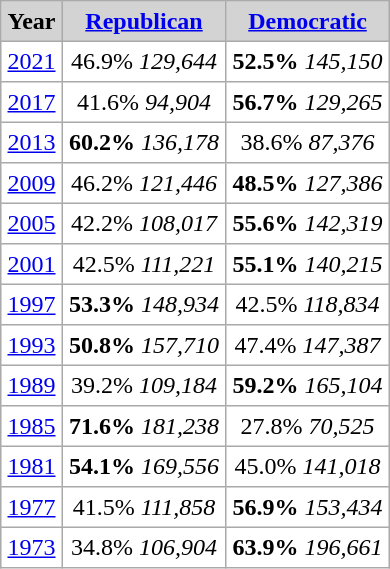<table align="center" border="2" cellpadding="4" cellspacing="0" style="float:right; margin: 1em 1em 1em 0; border: 1px #aaa solid; border-collapse: collapse;">
<tr style="background:lightgrey;">
<th>Year</th>
<th><a href='#'>Republican</a></th>
<th><a href='#'>Democratic</a></th>
</tr>
<tr>
<td align="center" ><a href='#'>2021</a></td>
<td align="center" >46.9% <em>129,644</em></td>
<td align="center" ><strong>52.5%</strong> <em>145,150</em></td>
</tr>
<tr>
<td align="center" ><a href='#'>2017</a></td>
<td align="center" >41.6% <em>94,904</em></td>
<td align="center" ><strong>56.7%</strong> <em>129,265</em></td>
</tr>
<tr>
<td align="center" ><a href='#'>2013</a></td>
<td align="center" ><strong>60.2%</strong> <em>136,178</em></td>
<td align="center" >38.6% <em>87,376</em></td>
</tr>
<tr>
<td align="center" ><a href='#'>2009</a></td>
<td align="center" >46.2% <em>121,446</em></td>
<td align="center" ><strong>48.5%</strong> <em>127,386</em></td>
</tr>
<tr>
<td align="center" ><a href='#'>2005</a></td>
<td align="center" >42.2% <em>108,017</em></td>
<td align="center" ><strong>55.6%</strong> <em>142,319</em></td>
</tr>
<tr>
<td align="center" ><a href='#'>2001</a></td>
<td align="center" >42.5% <em>111,221</em></td>
<td align="center" ><strong>55.1%</strong> <em>140,215</em></td>
</tr>
<tr>
<td align="center" ><a href='#'>1997</a></td>
<td align="center" ><strong>53.3%</strong> <em>148,934</em></td>
<td align="center" >42.5% <em>118,834</em></td>
</tr>
<tr>
<td align="center" ><a href='#'>1993</a></td>
<td align="center" ><strong>50.8%</strong> <em>157,710</em></td>
<td align="center" >47.4% <em>147,387</em></td>
</tr>
<tr>
<td align="center" ><a href='#'>1989</a></td>
<td align="center" >39.2% <em>109,184</em></td>
<td align="center" ><strong>59.2%</strong> <em>165,104</em></td>
</tr>
<tr>
<td align="center" ><a href='#'>1985</a></td>
<td align="center" ><strong>71.6%</strong> <em>181,238</em></td>
<td align="center" >27.8% <em>70,525</em></td>
</tr>
<tr>
<td align="center" ><a href='#'>1981</a></td>
<td align="center" ><strong>54.1%</strong> <em>169,556</em></td>
<td align="center" >45.0% <em>141,018</em></td>
</tr>
<tr>
<td align="center" ><a href='#'>1977</a></td>
<td align="center" >41.5% <em>111,858</em></td>
<td align="center" ><strong>56.9%</strong> <em>153,434</em></td>
</tr>
<tr>
<td align="center" ><a href='#'>1973</a></td>
<td align="center" >34.8% <em>106,904</em></td>
<td align="center" ><strong>63.9%</strong> <em>196,661</em></td>
</tr>
</table>
